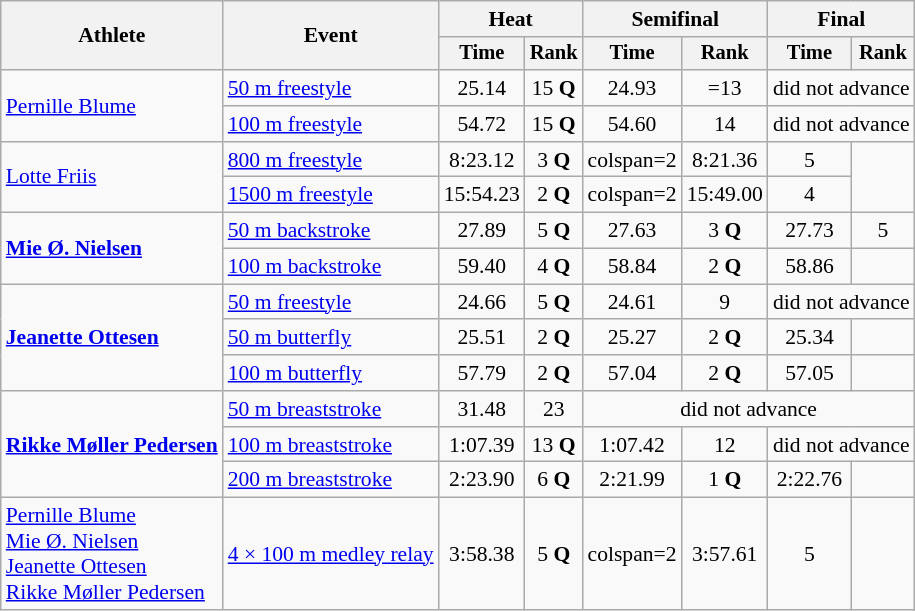<table class=wikitable style="font-size:90%">
<tr>
<th rowspan=2>Athlete</th>
<th rowspan=2>Event</th>
<th colspan="2">Heat</th>
<th colspan="2">Semifinal</th>
<th colspan="2">Final</th>
</tr>
<tr style="font-size:95%">
<th>Time</th>
<th>Rank</th>
<th>Time</th>
<th>Rank</th>
<th>Time</th>
<th>Rank</th>
</tr>
<tr align=center>
<td align=left rowspan=2><a href='#'>Pernille Blume</a></td>
<td align=left><a href='#'>50 m freestyle</a></td>
<td>25.14</td>
<td>15 <strong>Q</strong></td>
<td>24.93</td>
<td>=13</td>
<td colspan=2>did not advance</td>
</tr>
<tr align=center>
<td align=left><a href='#'>100 m freestyle</a></td>
<td>54.72</td>
<td>15 <strong>Q</strong></td>
<td>54.60</td>
<td>14</td>
<td colspan=2>did not advance</td>
</tr>
<tr align=center>
<td align=left rowspan=2><a href='#'>Lotte Friis</a></td>
<td align=left><a href='#'>800 m freestyle</a></td>
<td>8:23.12</td>
<td>3 <strong>Q</strong></td>
<td>colspan=2 </td>
<td>8:21.36</td>
<td>5</td>
</tr>
<tr align=center>
<td align=left><a href='#'>1500 m freestyle</a></td>
<td>15:54.23</td>
<td>2 <strong>Q</strong></td>
<td>colspan=2 </td>
<td>15:49.00</td>
<td>4</td>
</tr>
<tr align=center>
<td align=left rowspan=2><strong><a href='#'>Mie Ø. Nielsen</a></strong></td>
<td align=left><a href='#'>50 m backstroke</a></td>
<td>27.89</td>
<td>5 <strong>Q</strong></td>
<td>27.63</td>
<td>3 <strong>Q</strong></td>
<td>27.73</td>
<td>5</td>
</tr>
<tr align=center>
<td align=left><a href='#'>100 m backstroke</a></td>
<td>59.40</td>
<td>4 <strong>Q</strong></td>
<td>58.84</td>
<td>2 <strong>Q</strong></td>
<td>58.86</td>
<td></td>
</tr>
<tr align=center>
<td align=left rowspan=3><strong><a href='#'>Jeanette Ottesen</a></strong></td>
<td align=left><a href='#'>50 m freestyle</a></td>
<td>24.66</td>
<td>5 <strong>Q</strong></td>
<td>24.61</td>
<td>9</td>
<td colspan=2>did not advance</td>
</tr>
<tr align=center>
<td align=left><a href='#'>50 m butterfly</a></td>
<td>25.51</td>
<td>2 <strong>Q</strong></td>
<td>25.27</td>
<td>2 <strong>Q</strong></td>
<td>25.34</td>
<td></td>
</tr>
<tr align=center>
<td align=left><a href='#'>100 m butterfly</a></td>
<td>57.79</td>
<td>2 <strong>Q</strong></td>
<td>57.04</td>
<td>2 <strong>Q</strong></td>
<td>57.05</td>
<td></td>
</tr>
<tr align=center>
<td align=left rowspan=3><strong><a href='#'>Rikke Møller Pedersen</a></strong></td>
<td align=left><a href='#'>50 m breaststroke</a></td>
<td>31.48</td>
<td>23</td>
<td colspan=4>did not advance</td>
</tr>
<tr align=center>
<td align=left><a href='#'>100 m breaststroke</a></td>
<td>1:07.39</td>
<td>13 <strong>Q</strong></td>
<td>1:07.42</td>
<td>12</td>
<td colspan=2>did not advance</td>
</tr>
<tr align=center>
<td align=left><a href='#'>200 m breaststroke</a></td>
<td>2:23.90</td>
<td>6 <strong>Q</strong></td>
<td>2:21.99</td>
<td>1 <strong>Q</strong></td>
<td>2:22.76</td>
<td></td>
</tr>
<tr align=center>
<td align=left><a href='#'>Pernille Blume</a><br><a href='#'>Mie Ø. Nielsen</a><br><a href='#'>Jeanette Ottesen</a><br><a href='#'>Rikke Møller Pedersen</a></td>
<td align=left><a href='#'>4 × 100 m medley relay</a></td>
<td>3:58.38</td>
<td>5 <strong>Q</strong></td>
<td>colspan=2 </td>
<td>3:57.61</td>
<td>5</td>
</tr>
</table>
